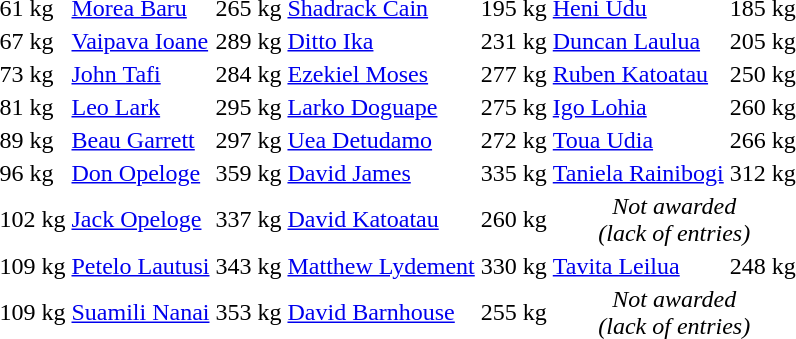<table>
<tr>
<td>61 kg</td>
<td><a href='#'>Morea Baru</a><br></td>
<td>265 kg</td>
<td><a href='#'>Shadrack Cain</a><br></td>
<td>195 kg</td>
<td><a href='#'>Heni Udu</a><br></td>
<td>185 kg</td>
</tr>
<tr>
<td>67 kg</td>
<td><a href='#'>Vaipava Ioane</a><br></td>
<td>289 kg</td>
<td><a href='#'>Ditto Ika</a><br></td>
<td>231 kg</td>
<td><a href='#'>Duncan Laulua</a><br></td>
<td>205 kg</td>
</tr>
<tr>
<td>73 kg</td>
<td><a href='#'>John Tafi</a><br></td>
<td>284 kg</td>
<td><a href='#'>Ezekiel Moses</a><br></td>
<td>277 kg</td>
<td><a href='#'>Ruben Katoatau</a><br></td>
<td>250 kg</td>
</tr>
<tr>
<td>81 kg</td>
<td><a href='#'>Leo Lark</a><br></td>
<td>295 kg</td>
<td><a href='#'>Larko Doguape</a><br></td>
<td>275 kg</td>
<td><a href='#'>Igo Lohia</a><br></td>
<td>260 kg</td>
</tr>
<tr>
<td>89 kg</td>
<td><a href='#'>Beau Garrett</a><br></td>
<td>297 kg</td>
<td><a href='#'>Uea Detudamo</a><br></td>
<td>272 kg</td>
<td><a href='#'>Toua Udia</a><br></td>
<td>266 kg</td>
</tr>
<tr>
<td>96 kg</td>
<td><a href='#'>Don Opeloge</a><br></td>
<td>359 kg</td>
<td><a href='#'>David James</a><br></td>
<td>335 kg</td>
<td><a href='#'>Taniela Rainibogi</a><br></td>
<td>312 kg</td>
</tr>
<tr>
<td>102 kg</td>
<td><a href='#'>Jack Opeloge</a><br></td>
<td>337 kg</td>
<td><a href='#'>David Katoatau</a><br></td>
<td>260 kg</td>
<td align=center colspan=2><em>Not awarded<br>(lack of entries)</em></td>
</tr>
<tr>
<td>109 kg</td>
<td><a href='#'>Petelo Lautusi</a><br></td>
<td>343 kg</td>
<td><a href='#'>Matthew Lydement</a><br></td>
<td>330 kg</td>
<td><a href='#'>Tavita Leilua</a><br></td>
<td>248 kg</td>
</tr>
<tr>
<td>109 kg</td>
<td><a href='#'>Suamili Nanai</a><br></td>
<td>353 kg</td>
<td><a href='#'>David Barnhouse</a><br></td>
<td>255 kg</td>
<td align=center colspan=2><em>Not awarded<br>(lack of entries)</em></td>
</tr>
</table>
